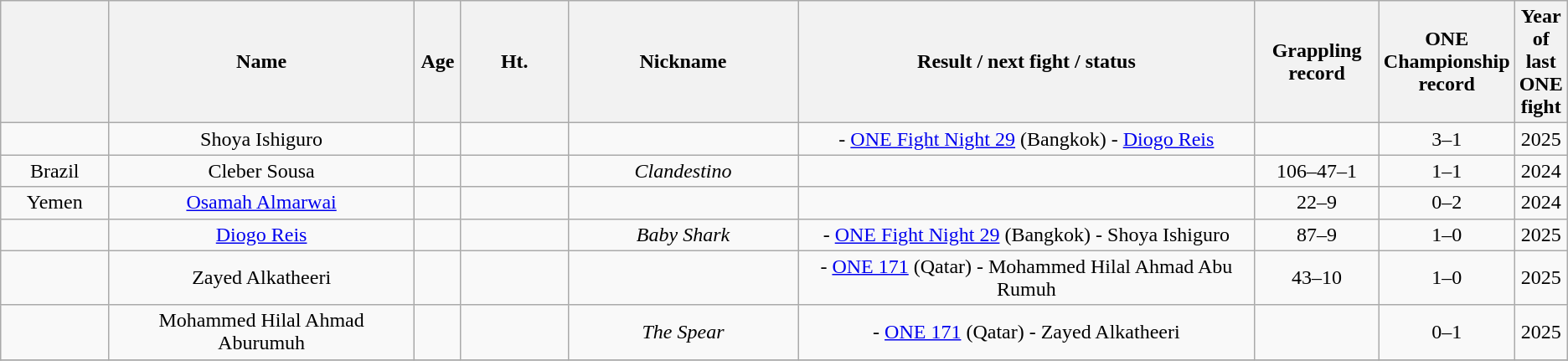<table class="wikitable sortable" style="text-align:center">
<tr>
<th width=7%></th>
<th width=20%>Name</th>
<th width=3%>Age</th>
<th width=7%>Ht.</th>
<th width=15%>Nickname</th>
<th width=30%>Result / next fight / status</th>
<th width=8%>Grappling record</th>
<th width=8%>ONE Championship record</th>
<th width=8%>Year of last ONE fight</th>
</tr>
<tr style="display:none;">
<td>!a</td>
<td>!a</td>
<td>!a</td>
<td>-9999</td>
</tr>
<tr>
<td></td>
<td>Shoya Ishiguro</td>
<td></td>
<td></td>
<td></td>
<td> - <a href='#'>ONE Fight Night 29</a> (Bangkok) - <a href='#'>Diogo Reis</a></td>
<td></td>
<td>3–1</td>
<td>2025</td>
</tr>
<tr>
<td><span>Brazil</span></td>
<td>Cleber Sousa</td>
<td></td>
<td></td>
<td><em>Clandestino</em></td>
<td></td>
<td>106–47–1</td>
<td>1–1</td>
<td>2024</td>
</tr>
<tr>
<td><span>Yemen</span></td>
<td><a href='#'>Osamah Almarwai</a></td>
<td></td>
<td></td>
<td></td>
<td></td>
<td>22–9</td>
<td>0–2</td>
<td>2024</td>
</tr>
<tr>
<td></td>
<td><a href='#'>Diogo Reis</a></td>
<td></td>
<td></td>
<td><em>Baby Shark</em></td>
<td> - <a href='#'>ONE Fight Night 29</a> (Bangkok) - Shoya Ishiguro</td>
<td>87–9</td>
<td>1–0</td>
<td>2025</td>
</tr>
<tr>
<td></td>
<td>Zayed Alkatheeri</td>
<td></td>
<td></td>
<td></td>
<td> - <a href='#'>ONE 171</a> (Qatar) - Mohammed Hilal Ahmad Abu Rumuh</td>
<td>43–10</td>
<td>1–0</td>
<td>2025</td>
</tr>
<tr>
<td></td>
<td>Mohammed Hilal Ahmad Aburumuh</td>
<td></td>
<td></td>
<td><em>The Spear</em></td>
<td> - <a href='#'>ONE 171</a> (Qatar) - Zayed Alkatheeri</td>
<td></td>
<td>0–1</td>
<td>2025</td>
</tr>
<tr>
</tr>
</table>
